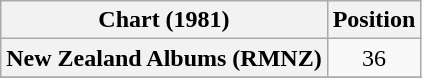<table class="wikitable plainrowheaders" style="text-align:center">
<tr>
<th scope="col">Chart (1981)</th>
<th scope="col">Position</th>
</tr>
<tr>
<th scope="row">New Zealand Albums (RMNZ)</th>
<td>36</td>
</tr>
<tr>
</tr>
</table>
